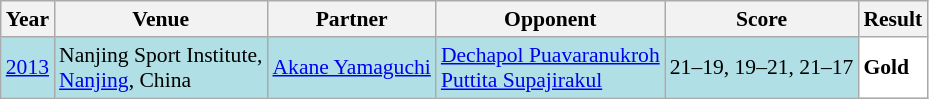<table class="sortable wikitable" style="font-size: 90%;">
<tr>
<th>Year</th>
<th>Venue</th>
<th>Partner</th>
<th>Opponent</th>
<th>Score</th>
<th>Result</th>
</tr>
<tr style="background:#B0E0E6">
<td align="center"><a href='#'>2013</a></td>
<td align="left">Nanjing Sport Institute,<br><a href='#'>Nanjing</a>, China</td>
<td align="left"> <a href='#'>Akane Yamaguchi</a></td>
<td align="left"> <a href='#'>Dechapol Puavaranukroh</a><br> <a href='#'>Puttita Supajirakul</a></td>
<td align="left">21–19, 19–21, 21–17</td>
<td style="text-align:left; background:white"> <strong>Gold</strong></td>
</tr>
</table>
